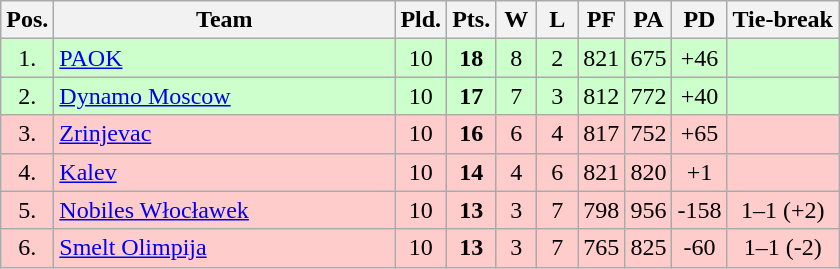<table class="wikitable" style="text-align:center">
<tr>
<th width=15>Pos.</th>
<th width=220>Team</th>
<th width=20>Pld.</th>
<th width=20>Pts.</th>
<th width=20>W</th>
<th width=20>L</th>
<th width=20>PF</th>
<th width=20>PA</th>
<th width=20>PD</th>
<th>Tie-break</th>
</tr>
<tr style="background: #ccffcc;">
<td>1.</td>
<td align=left> <a href='#'>PAOK</a></td>
<td>10</td>
<td><strong>18</strong></td>
<td>8</td>
<td>2</td>
<td>821</td>
<td>675</td>
<td>+46</td>
<td></td>
</tr>
<tr style="background: #ccffcc;">
<td>2.</td>
<td align=left> <a href='#'>Dynamo Moscow</a></td>
<td>10</td>
<td><strong>17</strong></td>
<td>7</td>
<td>3</td>
<td>812</td>
<td>772</td>
<td>+40</td>
<td></td>
</tr>
<tr style="background: #ffcccc;">
<td>3.</td>
<td align=left> <a href='#'>Zrinjevac</a></td>
<td>10</td>
<td><strong>16</strong></td>
<td>6</td>
<td>4</td>
<td>817</td>
<td>752</td>
<td>+65</td>
<td></td>
</tr>
<tr style="background: #ffcccc;">
<td>4.</td>
<td align=left> <a href='#'>Kalev</a></td>
<td>10</td>
<td><strong>14</strong></td>
<td>4</td>
<td>6</td>
<td>821</td>
<td>820</td>
<td>+1</td>
<td></td>
</tr>
<tr style="background: #ffcccc;">
<td>5.</td>
<td align=left> <a href='#'>Nobiles Włocławek</a></td>
<td>10</td>
<td><strong>13</strong></td>
<td>3</td>
<td>7</td>
<td>798</td>
<td>956</td>
<td>-158</td>
<td>1–1 (+2)</td>
</tr>
<tr style="background: #ffcccc;">
<td>6.</td>
<td align=left> <a href='#'>Smelt Olimpija</a></td>
<td>10</td>
<td><strong>13</strong></td>
<td>3</td>
<td>7</td>
<td>765</td>
<td>825</td>
<td>-60</td>
<td>1–1 (-2)</td>
</tr>
</table>
